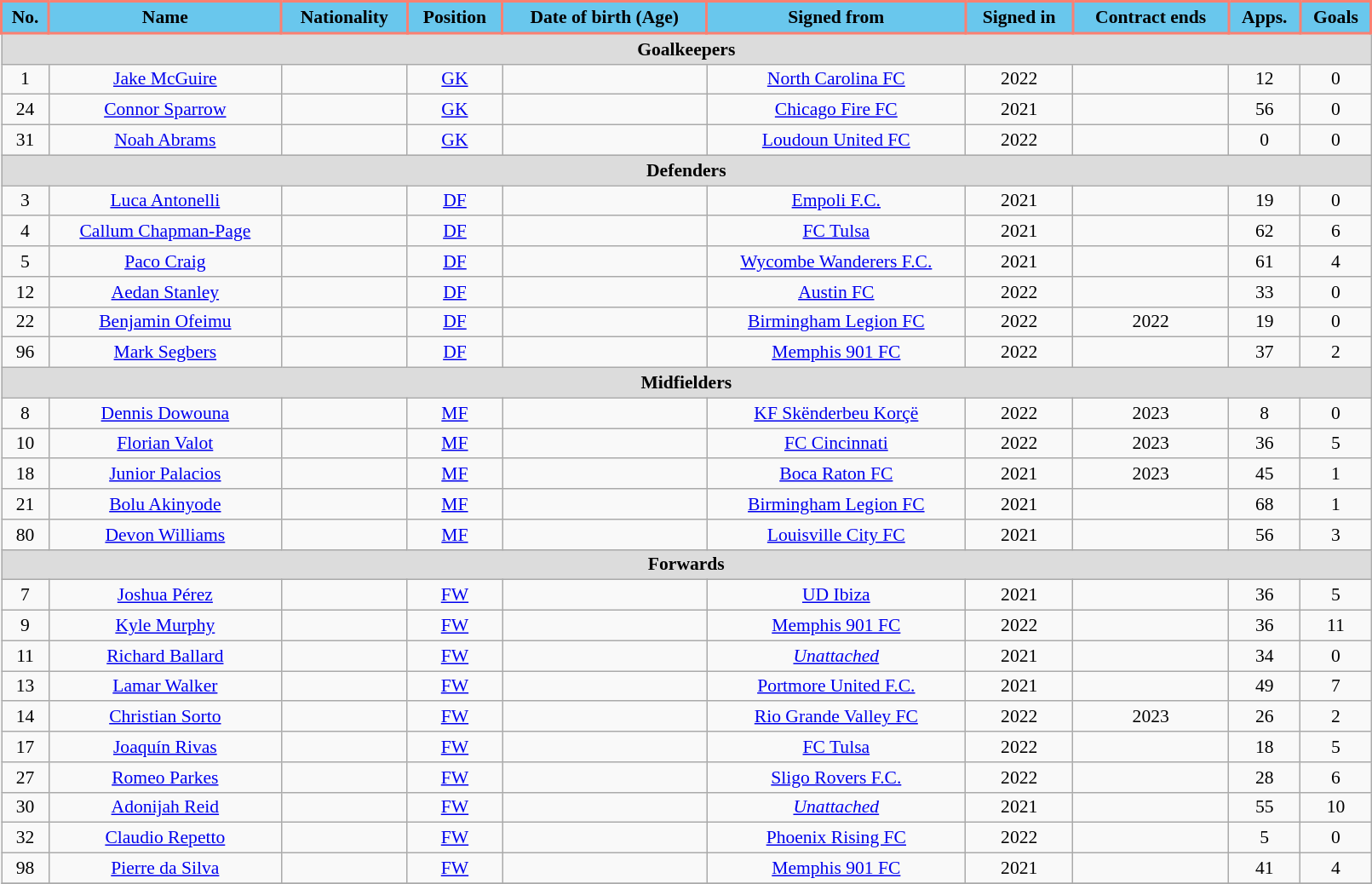<table class="wikitable"  style="text-align:center; font-size:90%; width:85%;">
<tr>
<th style="background:#69C7ED; border:salmon 2px solid;">No.</th>
<th style="background:#69C7ED; border:salmon 2px solid;">Name</th>
<th style="background:#69C7ED; border:salmon 2px solid;">Nationality</th>
<th style="background:#69C7ED; border:salmon 2px solid;">Position</th>
<th style="background:#69C7ED; border:salmon 2px solid;">Date of birth (Age)</th>
<th style="background:#69C7ED; border:salmon 2px solid;">Signed from</th>
<th style="background:#69C7ED; border:salmon 2px solid;">Signed in</th>
<th style="background:#69C7ED; border:salmon 2px solid;">Contract ends</th>
<th style="background:#69C7ED; border:salmon 2px solid;">Apps.</th>
<th style="background:#69C7ED; border:salmon 2px solid;">Goals</th>
</tr>
<tr>
<th colspan="11"  style="background:#dcdcdc; text-align:center;">Goalkeepers</th>
</tr>
<tr>
<td>1</td>
<td><a href='#'>Jake McGuire</a></td>
<td></td>
<td><a href='#'>GK</a></td>
<td></td>
<td><a href='#'>North Carolina FC</a></td>
<td>2022</td>
<td></td>
<td>12</td>
<td>0</td>
</tr>
<tr>
<td>24</td>
<td><a href='#'>Connor Sparrow</a></td>
<td></td>
<td><a href='#'>GK</a></td>
<td></td>
<td><a href='#'>Chicago Fire FC</a></td>
<td>2021</td>
<td></td>
<td>56</td>
<td>0</td>
</tr>
<tr>
<td>31</td>
<td><a href='#'>Noah Abrams</a></td>
<td></td>
<td><a href='#'>GK</a></td>
<td></td>
<td><a href='#'>Loudoun United FC</a></td>
<td>2022</td>
<td></td>
<td>0</td>
<td>0</td>
</tr>
<tr>
<th colspan="11"  style="background:#dcdcdc; text-align:center;">Defenders</th>
</tr>
<tr>
<td>3</td>
<td><a href='#'>Luca Antonelli</a></td>
<td></td>
<td><a href='#'>DF</a></td>
<td></td>
<td> <a href='#'>Empoli F.C.</a></td>
<td>2021</td>
<td></td>
<td>19</td>
<td>0</td>
</tr>
<tr>
<td>4</td>
<td><a href='#'>Callum Chapman-Page</a></td>
<td></td>
<td><a href='#'>DF</a></td>
<td></td>
<td><a href='#'>FC Tulsa</a></td>
<td>2021</td>
<td></td>
<td>62</td>
<td>6</td>
</tr>
<tr>
<td>5</td>
<td><a href='#'>Paco Craig</a></td>
<td></td>
<td><a href='#'>DF</a></td>
<td></td>
<td> <a href='#'>Wycombe Wanderers F.C.</a></td>
<td>2021</td>
<td></td>
<td>61</td>
<td>4</td>
</tr>
<tr>
<td>12</td>
<td><a href='#'>Aedan Stanley</a></td>
<td></td>
<td><a href='#'>DF</a></td>
<td></td>
<td><a href='#'>Austin FC</a></td>
<td>2022</td>
<td></td>
<td>33</td>
<td>0</td>
</tr>
<tr>
<td>22</td>
<td><a href='#'>Benjamin Ofeimu</a></td>
<td></td>
<td><a href='#'>DF</a></td>
<td></td>
<td><a href='#'>Birmingham Legion FC</a></td>
<td>2022</td>
<td>2022</td>
<td>19</td>
<td>0</td>
</tr>
<tr>
<td>96</td>
<td><a href='#'>Mark Segbers</a></td>
<td></td>
<td><a href='#'>DF</a></td>
<td></td>
<td><a href='#'>Memphis 901 FC</a></td>
<td>2022</td>
<td></td>
<td>37</td>
<td>2</td>
</tr>
<tr>
<th colspan="11"  style="background:#dcdcdc; text-align:center;">Midfielders</th>
</tr>
<tr>
<td>8</td>
<td><a href='#'>Dennis Dowouna</a></td>
<td></td>
<td><a href='#'>MF</a></td>
<td></td>
<td> <a href='#'>KF Skënderbeu Korçë</a></td>
<td>2022</td>
<td>2023</td>
<td>8</td>
<td>0</td>
</tr>
<tr>
<td>10</td>
<td><a href='#'>Florian Valot</a></td>
<td></td>
<td><a href='#'>MF</a></td>
<td></td>
<td><a href='#'>FC Cincinnati</a></td>
<td>2022</td>
<td>2023</td>
<td>36</td>
<td>5</td>
</tr>
<tr>
<td>18</td>
<td><a href='#'>Junior Palacios</a></td>
<td></td>
<td><a href='#'>MF</a></td>
<td></td>
<td><a href='#'>Boca Raton FC</a></td>
<td>2021</td>
<td>2023</td>
<td>45</td>
<td>1</td>
</tr>
<tr>
<td>21</td>
<td><a href='#'>Bolu Akinyode</a></td>
<td></td>
<td><a href='#'>MF</a></td>
<td></td>
<td><a href='#'>Birmingham Legion FC</a></td>
<td>2021</td>
<td></td>
<td>68</td>
<td>1</td>
</tr>
<tr>
<td>80</td>
<td><a href='#'>Devon Williams</a></td>
<td></td>
<td><a href='#'>MF</a></td>
<td></td>
<td><a href='#'>Louisville City FC</a></td>
<td>2021</td>
<td></td>
<td>56</td>
<td>3</td>
</tr>
<tr>
<th colspan="11"  style="background:#dcdcdc; text-align:center;">Forwards</th>
</tr>
<tr>
<td>7</td>
<td><a href='#'>Joshua Pérez</a></td>
<td></td>
<td><a href='#'>FW</a></td>
<td></td>
<td> <a href='#'>UD Ibiza</a></td>
<td>2021</td>
<td></td>
<td>36</td>
<td>5</td>
</tr>
<tr>
<td>9</td>
<td><a href='#'>Kyle Murphy</a></td>
<td></td>
<td><a href='#'>FW</a></td>
<td></td>
<td><a href='#'>Memphis 901 FC</a></td>
<td>2022</td>
<td></td>
<td>36</td>
<td>11</td>
</tr>
<tr>
<td>11</td>
<td><a href='#'>Richard Ballard</a></td>
<td></td>
<td><a href='#'>FW</a></td>
<td></td>
<td><em><a href='#'>Unattached</a></em></td>
<td>2021</td>
<td></td>
<td>34</td>
<td>0</td>
</tr>
<tr>
<td>13</td>
<td><a href='#'>Lamar Walker</a></td>
<td></td>
<td><a href='#'>FW</a></td>
<td></td>
<td> <a href='#'>Portmore United F.C.</a></td>
<td>2021</td>
<td></td>
<td>49</td>
<td>7</td>
</tr>
<tr>
<td>14</td>
<td><a href='#'>Christian Sorto</a></td>
<td></td>
<td><a href='#'>FW</a></td>
<td></td>
<td><a href='#'>Rio Grande Valley FC</a></td>
<td>2022</td>
<td>2023</td>
<td>26</td>
<td>2</td>
</tr>
<tr>
<td>17</td>
<td><a href='#'>Joaquín Rivas</a></td>
<td></td>
<td><a href='#'>FW</a></td>
<td></td>
<td><a href='#'>FC Tulsa</a></td>
<td>2022</td>
<td></td>
<td>18</td>
<td>5</td>
</tr>
<tr>
<td>27</td>
<td><a href='#'>Romeo Parkes</a></td>
<td></td>
<td><a href='#'>FW</a></td>
<td></td>
<td> <a href='#'>Sligo Rovers F.C.</a></td>
<td>2022</td>
<td></td>
<td>28</td>
<td>6</td>
</tr>
<tr>
<td>30</td>
<td><a href='#'>Adonijah Reid</a></td>
<td></td>
<td><a href='#'>FW</a></td>
<td></td>
<td><em><a href='#'>Unattached</a></em></td>
<td>2021</td>
<td></td>
<td>55</td>
<td>10</td>
</tr>
<tr>
<td>32</td>
<td><a href='#'>Claudio Repetto</a></td>
<td></td>
<td><a href='#'>FW</a></td>
<td></td>
<td><a href='#'>Phoenix Rising FC</a></td>
<td>2022</td>
<td></td>
<td>5</td>
<td>0</td>
</tr>
<tr>
<td>98</td>
<td><a href='#'>Pierre da Silva</a></td>
<td></td>
<td><a href='#'>FW</a></td>
<td></td>
<td><a href='#'>Memphis 901 FC</a></td>
<td>2021</td>
<td></td>
<td>41</td>
<td>4</td>
</tr>
<tr>
</tr>
</table>
